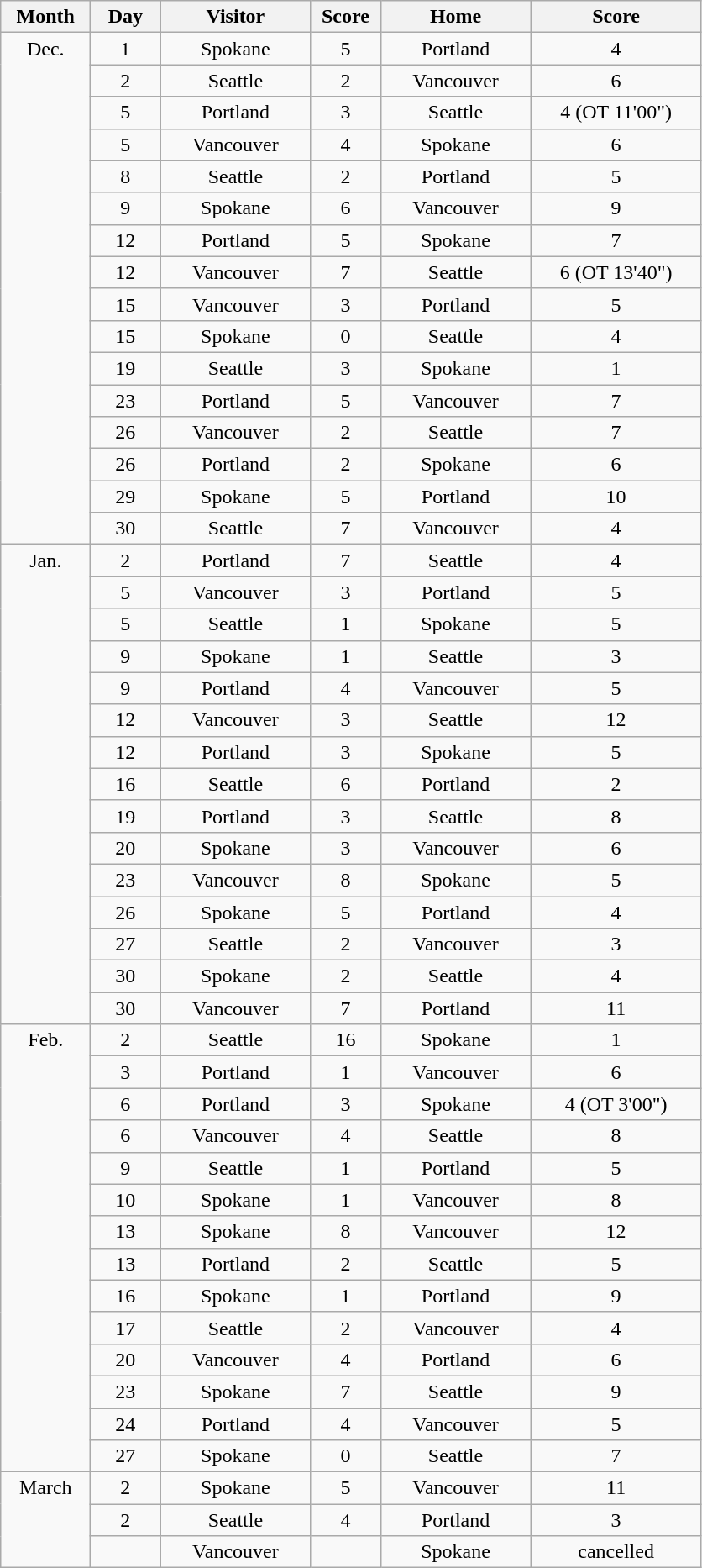<table class="wikitable" style="text-align:center;">
<tr>
<th style="width:4em">Month</th>
<th style="width:3em">Day</th>
<th style="width:7em">Visitor</th>
<th style="width:3em">Score</th>
<th style="width:7em">Home</th>
<th style="width:8em">Score</th>
</tr>
<tr>
<td rowspan=16 valign=top>Dec.</td>
<td>1</td>
<td>Spokane</td>
<td>5</td>
<td>Portland</td>
<td>4</td>
</tr>
<tr>
<td>2</td>
<td>Seattle</td>
<td>2</td>
<td>Vancouver</td>
<td>6</td>
</tr>
<tr>
<td>5</td>
<td>Portland</td>
<td>3</td>
<td>Seattle</td>
<td>4 (OT 11'00")</td>
</tr>
<tr>
<td>5</td>
<td>Vancouver</td>
<td>4</td>
<td>Spokane</td>
<td>6</td>
</tr>
<tr>
<td>8</td>
<td>Seattle</td>
<td>2</td>
<td>Portland</td>
<td>5</td>
</tr>
<tr>
<td>9</td>
<td>Spokane</td>
<td>6</td>
<td>Vancouver</td>
<td>9</td>
</tr>
<tr>
<td>12</td>
<td>Portland</td>
<td>5</td>
<td>Spokane</td>
<td>7</td>
</tr>
<tr>
<td>12</td>
<td>Vancouver</td>
<td>7</td>
<td>Seattle</td>
<td>6 (OT 13'40")</td>
</tr>
<tr>
<td>15</td>
<td>Vancouver</td>
<td>3</td>
<td>Portland</td>
<td>5</td>
</tr>
<tr>
<td>15</td>
<td>Spokane</td>
<td>0</td>
<td>Seattle</td>
<td>4</td>
</tr>
<tr>
<td>19</td>
<td>Seattle</td>
<td>3</td>
<td>Spokane</td>
<td>1</td>
</tr>
<tr>
<td>23</td>
<td>Portland</td>
<td>5</td>
<td>Vancouver</td>
<td>7</td>
</tr>
<tr>
<td>26</td>
<td>Vancouver</td>
<td>2</td>
<td>Seattle</td>
<td>7</td>
</tr>
<tr>
<td>26</td>
<td>Portland</td>
<td>2</td>
<td>Spokane</td>
<td>6</td>
</tr>
<tr>
<td>29</td>
<td>Spokane</td>
<td>5</td>
<td>Portland</td>
<td>10</td>
</tr>
<tr>
<td>30</td>
<td>Seattle</td>
<td>7</td>
<td>Vancouver</td>
<td>4</td>
</tr>
<tr>
<td rowspan=15 valign=top>Jan.</td>
<td>2</td>
<td>Portland</td>
<td>7</td>
<td>Seattle</td>
<td>4</td>
</tr>
<tr>
<td>5</td>
<td>Vancouver</td>
<td>3</td>
<td>Portland</td>
<td>5</td>
</tr>
<tr>
<td>5</td>
<td>Seattle</td>
<td>1</td>
<td>Spokane</td>
<td>5</td>
</tr>
<tr>
<td>9</td>
<td>Spokane</td>
<td>1</td>
<td>Seattle</td>
<td>3</td>
</tr>
<tr>
<td>9</td>
<td>Portland</td>
<td>4</td>
<td>Vancouver</td>
<td>5</td>
</tr>
<tr>
<td>12</td>
<td>Vancouver</td>
<td>3</td>
<td>Seattle</td>
<td>12</td>
</tr>
<tr>
<td>12</td>
<td>Portland</td>
<td>3</td>
<td>Spokane</td>
<td>5</td>
</tr>
<tr>
<td>16</td>
<td>Seattle</td>
<td>6</td>
<td>Portland</td>
<td>2</td>
</tr>
<tr>
<td>19</td>
<td>Portland</td>
<td>3</td>
<td>Seattle</td>
<td>8</td>
</tr>
<tr>
<td>20</td>
<td>Spokane</td>
<td>3</td>
<td>Vancouver</td>
<td>6</td>
</tr>
<tr>
<td>23</td>
<td>Vancouver</td>
<td>8</td>
<td>Spokane</td>
<td>5</td>
</tr>
<tr>
<td>26</td>
<td>Spokane</td>
<td>5</td>
<td>Portland</td>
<td>4</td>
</tr>
<tr>
<td>27</td>
<td>Seattle</td>
<td>2</td>
<td>Vancouver</td>
<td>3</td>
</tr>
<tr>
<td>30</td>
<td>Spokane</td>
<td>2</td>
<td>Seattle</td>
<td>4</td>
</tr>
<tr>
<td>30</td>
<td>Vancouver</td>
<td>7</td>
<td>Portland</td>
<td>11</td>
</tr>
<tr>
<td rowspan=14 valign=top>Feb.</td>
<td>2</td>
<td>Seattle</td>
<td>16</td>
<td>Spokane</td>
<td>1</td>
</tr>
<tr>
<td>3</td>
<td>Portland</td>
<td>1</td>
<td>Vancouver</td>
<td>6</td>
</tr>
<tr>
<td>6</td>
<td>Portland</td>
<td>3</td>
<td>Spokane</td>
<td>4 (OT 3'00")</td>
</tr>
<tr>
<td>6</td>
<td>Vancouver</td>
<td>4</td>
<td>Seattle</td>
<td>8</td>
</tr>
<tr>
<td>9</td>
<td>Seattle</td>
<td>1</td>
<td>Portland</td>
<td>5</td>
</tr>
<tr>
<td>10</td>
<td>Spokane</td>
<td>1</td>
<td>Vancouver</td>
<td>8</td>
</tr>
<tr>
<td>13</td>
<td>Spokane</td>
<td>8</td>
<td>Vancouver</td>
<td>12</td>
</tr>
<tr>
<td>13</td>
<td>Portland</td>
<td>2</td>
<td>Seattle</td>
<td>5</td>
</tr>
<tr>
<td>16</td>
<td>Spokane</td>
<td>1</td>
<td>Portland</td>
<td>9</td>
</tr>
<tr>
<td>17</td>
<td>Seattle</td>
<td>2</td>
<td>Vancouver</td>
<td>4</td>
</tr>
<tr>
<td>20</td>
<td>Vancouver</td>
<td>4</td>
<td>Portland</td>
<td>6</td>
</tr>
<tr>
<td>23</td>
<td>Spokane</td>
<td>7</td>
<td>Seattle</td>
<td>9</td>
</tr>
<tr>
<td>24</td>
<td>Portland</td>
<td>4</td>
<td>Vancouver</td>
<td>5</td>
</tr>
<tr>
<td>27</td>
<td>Spokane</td>
<td>0</td>
<td>Seattle</td>
<td>7</td>
</tr>
<tr>
<td rowspan=3 valign=top>March</td>
<td>2</td>
<td>Spokane</td>
<td>5</td>
<td>Vancouver</td>
<td>11</td>
</tr>
<tr>
<td>2</td>
<td>Seattle</td>
<td>4</td>
<td>Portland</td>
<td>3</td>
</tr>
<tr>
<td></td>
<td>Vancouver</td>
<td></td>
<td>Spokane</td>
<td>cancelled</td>
</tr>
</table>
